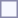<table style="border:1px solid #8888aa; background:#f7f8ff; padding:5px; margin:0 12px 12px 0;">
</table>
